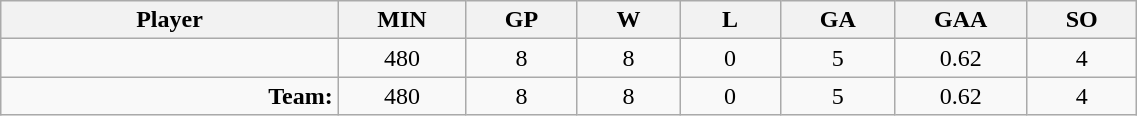<table class="wikitable sortable" width="60%">
<tr>
<th bgcolor="#DDDDFF" width="10%">Player</th>
<th width="3%" bgcolor="#DDDDFF" title="Minutes played">MIN</th>
<th width="3%" bgcolor="#DDDDFF" title="Games played in">GP</th>
<th width="3%" bgcolor="#DDDDFF" title="Wins">W</th>
<th width="3%" bgcolor="#DDDDFF"title="Losses">L</th>
<th width="3%" bgcolor="#DDDDFF" title="Goals against">GA</th>
<th width="3%" bgcolor="#DDDDFF" title="Goals against average">GAA</th>
<th width="3%" bgcolor="#DDDDFF" title="Shut-outs">SO</th>
</tr>
<tr align="center">
<td align="right"></td>
<td>480</td>
<td>8</td>
<td>8</td>
<td>0</td>
<td>5</td>
<td>0.62</td>
<td>4</td>
</tr>
<tr align="center">
<td align="right"><strong>Team:</strong></td>
<td>480</td>
<td>8</td>
<td>8</td>
<td>0</td>
<td>5</td>
<td>0.62</td>
<td>4</td>
</tr>
</table>
